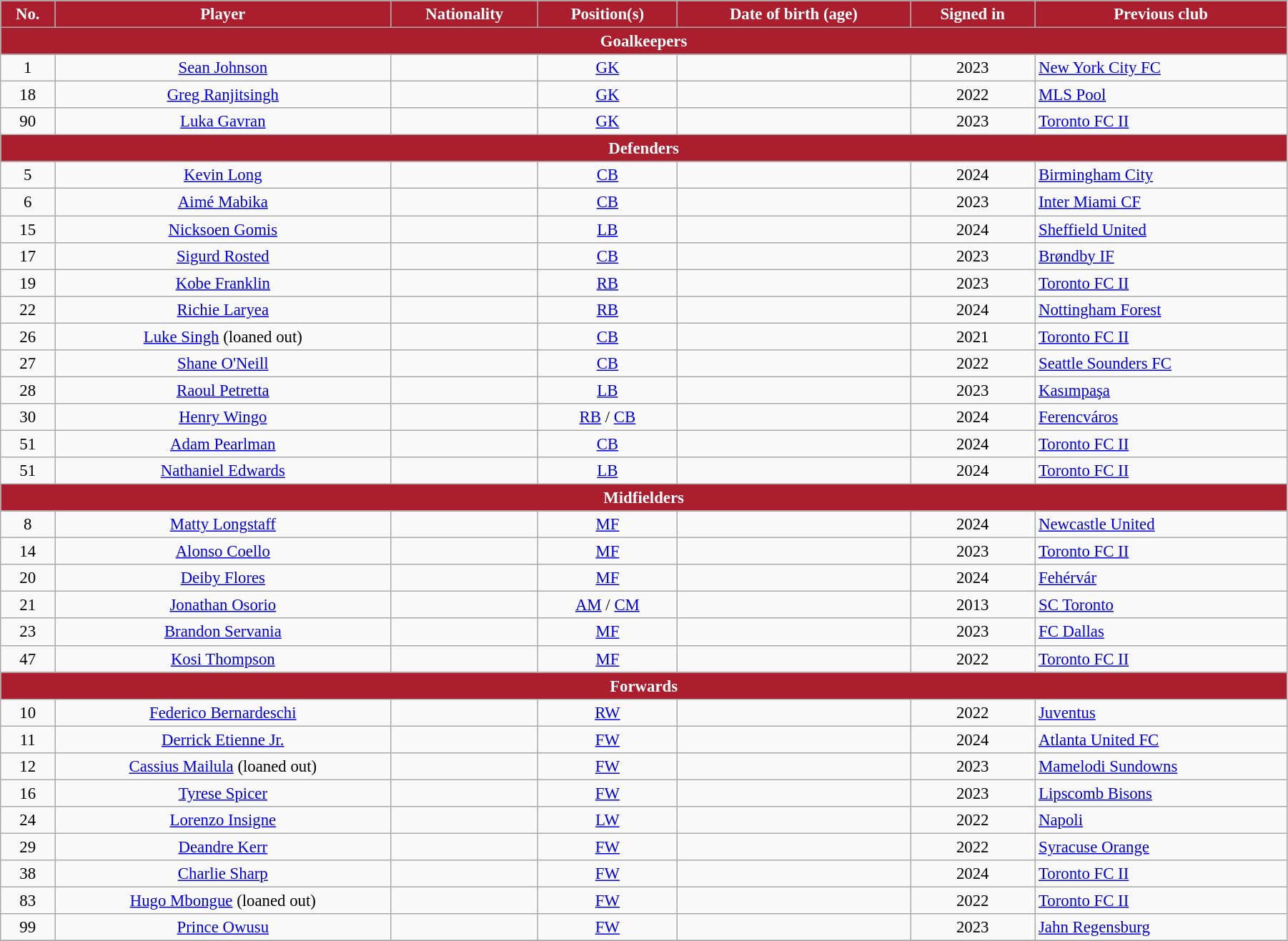<table class="wikitable sortable" style="text-align:center; font-size:95%; width:95%;">
<tr>
<th style="background:#AB1E2D; color:white; text-align:center;">No.</th>
<th style="background:#AB1E2D; color:white; text-align:center;">Player</th>
<th style="background:#AB1E2D; color:white; text-align:center;">Nationality</th>
<th style="background:#AB1E2D; color:white; text-align:center;">Position(s)</th>
<th style="background:#AB1E2D; color:white; text-align:center;">Date of birth (age)</th>
<th style="background:#AB1E2D; color:white; text-align:center;">Signed in</th>
<th style="background:#AB1E2D; color:white; text-align:center;">Previous club</th>
</tr>
<tr>
<th colspan="7" style="background:#AB1E2D; color:white; text-align:center;">Goalkeepers</th>
</tr>
<tr>
<td>1</td>
<td><a href='#'>Sean Johnson</a></td>
<td></td>
<td><a href='#'>GK</a></td>
<td></td>
<td>2023</td>
<td align="left"> <a href='#'>New York City FC</a></td>
</tr>
<tr>
<td>18</td>
<td><a href='#'>Greg Ranjitsingh</a></td>
<td></td>
<td><a href='#'>GK</a></td>
<td></td>
<td>2022</td>
<td align="left"> <a href='#'>MLS Pool</a></td>
</tr>
<tr>
<td>90</td>
<td><a href='#'>Luka Gavran</a></td>
<td></td>
<td><a href='#'>GK</a></td>
<td></td>
<td>2023</td>
<td align="left"> <a href='#'>Toronto FC II</a></td>
</tr>
<tr>
<th colspan="7" style="background:#AB1E2D; color:white; text-align:center;">Defenders</th>
</tr>
<tr>
<td>5</td>
<td><a href='#'>Kevin Long</a></td>
<td></td>
<td><a href='#'>CB</a></td>
<td></td>
<td>2024</td>
<td align="left"> <a href='#'>Birmingham City</a></td>
</tr>
<tr>
<td>6</td>
<td><a href='#'>Aimé Mabika</a></td>
<td></td>
<td><a href='#'>CB</a></td>
<td></td>
<td>2023</td>
<td align="left"> <a href='#'>Inter Miami CF</a></td>
</tr>
<tr>
<td>15</td>
<td><a href='#'>Nicksoen Gomis</a></td>
<td></td>
<td><a href='#'>LB</a></td>
<td></td>
<td>2024</td>
<td align="left"> <a href='#'>Sheffield United</a></td>
</tr>
<tr>
<td>17</td>
<td><a href='#'>Sigurd Rosted</a></td>
<td></td>
<td><a href='#'>CB</a></td>
<td></td>
<td>2023</td>
<td align="left"> <a href='#'>Brøndby IF</a></td>
</tr>
<tr>
<td>19</td>
<td><a href='#'>Kobe Franklin</a></td>
<td></td>
<td><a href='#'>RB</a></td>
<td></td>
<td>2023</td>
<td align="left"> <a href='#'>Toronto FC II</a></td>
</tr>
<tr>
<td>22</td>
<td><a href='#'>Richie Laryea</a></td>
<td></td>
<td><a href='#'>RB</a></td>
<td></td>
<td>2024</td>
<td align="left"> <a href='#'>Nottingham Forest</a></td>
</tr>
<tr>
<td>26</td>
<td><a href='#'>Luke Singh</a> (loaned out)</td>
<td></td>
<td><a href='#'>CB</a></td>
<td></td>
<td>2021</td>
<td align="left"> <a href='#'>Toronto FC II</a></td>
</tr>
<tr>
<td>27</td>
<td><a href='#'>Shane O'Neill</a></td>
<td></td>
<td><a href='#'>CB</a></td>
<td></td>
<td>2022</td>
<td align="left"> <a href='#'>Seattle Sounders FC</a></td>
</tr>
<tr>
<td>28</td>
<td><a href='#'>Raoul Petretta</a></td>
<td></td>
<td><a href='#'>LB</a></td>
<td></td>
<td>2023</td>
<td align="left"> <a href='#'>Kasımpaşa</a></td>
</tr>
<tr>
<td>30</td>
<td><a href='#'>Henry Wingo</a></td>
<td></td>
<td><a href='#'>RB</a> / <a href='#'>CB</a></td>
<td></td>
<td>2024</td>
<td align="left"> <a href='#'>Ferencváros</a></td>
</tr>
<tr>
<td>51</td>
<td><a href='#'>Adam Pearlman</a></td>
<td></td>
<td><a href='#'>CB</a></td>
<td></td>
<td>2024</td>
<td align="left"> <a href='#'>Toronto FC II</a></td>
</tr>
<tr>
<td>51</td>
<td><a href='#'>Nathaniel Edwards</a></td>
<td></td>
<td><a href='#'>LB</a></td>
<td></td>
<td>2024</td>
<td align="left"> <a href='#'>Toronto FC II</a></td>
</tr>
<tr>
<th colspan="7" style="background:#AB1E2D; color:white; text-align:center;">Midfielders</th>
</tr>
<tr>
<td>8</td>
<td><a href='#'>Matty Longstaff</a></td>
<td></td>
<td><a href='#'>MF</a></td>
<td></td>
<td>2024</td>
<td align="left"> <a href='#'>Newcastle United</a></td>
</tr>
<tr>
<td>14</td>
<td><a href='#'>Alonso Coello</a></td>
<td></td>
<td><a href='#'>MF</a></td>
<td></td>
<td>2023</td>
<td align="left"> <a href='#'>Toronto FC II</a></td>
</tr>
<tr>
<td>20</td>
<td><a href='#'>Deiby Flores</a></td>
<td></td>
<td><a href='#'>MF</a></td>
<td></td>
<td>2024</td>
<td align="left"> <a href='#'>Fehérvár</a></td>
</tr>
<tr>
<td>21</td>
<td><a href='#'>Jonathan Osorio</a></td>
<td></td>
<td><a href='#'>AM</a> / <a href='#'>CM</a></td>
<td></td>
<td>2013</td>
<td align="left"> <a href='#'>SC Toronto</a></td>
</tr>
<tr>
<td>23</td>
<td><a href='#'>Brandon Servania</a></td>
<td></td>
<td><a href='#'>MF</a></td>
<td></td>
<td>2023</td>
<td align="left"> <a href='#'>FC Dallas</a></td>
</tr>
<tr>
<td>47</td>
<td><a href='#'>Kosi Thompson</a></td>
<td></td>
<td><a href='#'>MF</a></td>
<td></td>
<td>2022</td>
<td align="left"> <a href='#'>Toronto FC II</a></td>
</tr>
<tr>
<th colspan="7" style="background:#AB1E2D; color:white; text-align:center;">Forwards</th>
</tr>
<tr>
<td>10</td>
<td><a href='#'>Federico Bernardeschi</a></td>
<td></td>
<td><a href='#'>RW</a></td>
<td></td>
<td>2022</td>
<td align="left"> <a href='#'>Juventus</a></td>
</tr>
<tr>
<td>11</td>
<td><a href='#'>Derrick Etienne Jr.</a></td>
<td></td>
<td><a href='#'>FW</a></td>
<td></td>
<td>2024</td>
<td align="left"> <a href='#'>Atlanta United FC</a></td>
</tr>
<tr>
<td>12</td>
<td><a href='#'>Cassius Mailula</a> (loaned out)</td>
<td></td>
<td><a href='#'>FW</a></td>
<td></td>
<td>2023</td>
<td align="left"> <a href='#'>Mamelodi Sundowns</a></td>
</tr>
<tr>
<td>16</td>
<td><a href='#'>Tyrese Spicer</a></td>
<td></td>
<td><a href='#'>FW</a></td>
<td></td>
<td>2023</td>
<td align="left"> <a href='#'>Lipscomb Bisons</a></td>
</tr>
<tr>
<td>24</td>
<td><a href='#'>Lorenzo Insigne</a></td>
<td></td>
<td><a href='#'>LW</a></td>
<td></td>
<td>2022</td>
<td align="left"> <a href='#'>Napoli</a></td>
</tr>
<tr>
<td>29</td>
<td><a href='#'>Deandre Kerr</a></td>
<td></td>
<td><a href='#'>FW</a></td>
<td></td>
<td>2022</td>
<td align="left"> <a href='#'>Syracuse Orange</a></td>
</tr>
<tr>
<td>38</td>
<td><a href='#'>Charlie Sharp</a></td>
<td></td>
<td><a href='#'>FW</a></td>
<td></td>
<td>2024</td>
<td align="left"> <a href='#'>Toronto FC II</a></td>
</tr>
<tr>
<td>83</td>
<td><a href='#'>Hugo Mbongue</a> (loaned out)</td>
<td></td>
<td><a href='#'>FW</a></td>
<td></td>
<td>2022</td>
<td align="left"> <a href='#'>Toronto FC II</a></td>
</tr>
<tr>
<td>99</td>
<td><a href='#'>Prince Owusu</a></td>
<td></td>
<td><a href='#'>FW</a></td>
<td></td>
<td>2023</td>
<td align="left"> <a href='#'>Jahn Regensburg</a></td>
</tr>
<tr>
</tr>
</table>
